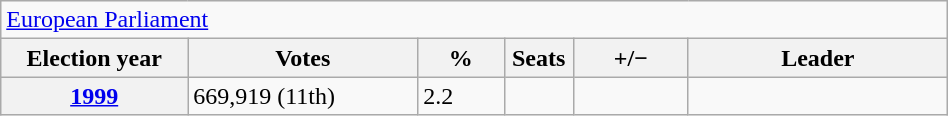<table class=wikitable style="width:50%; border:1px #AAAAFF solid">
<tr>
<td colspan=6><a href='#'>European Parliament</a></td>
</tr>
<tr>
<th width=13%>Election year</th>
<th width=16%>Votes</th>
<th width=6%>%</th>
<th width=1%>Seats</th>
<th width=8%>+/−</th>
<th width=18%>Leader</th>
</tr>
<tr>
<th><a href='#'>1999</a></th>
<td>669,919 (11th)</td>
<td>2.2</td>
<td></td>
<td></td>
<td></td>
</tr>
</table>
